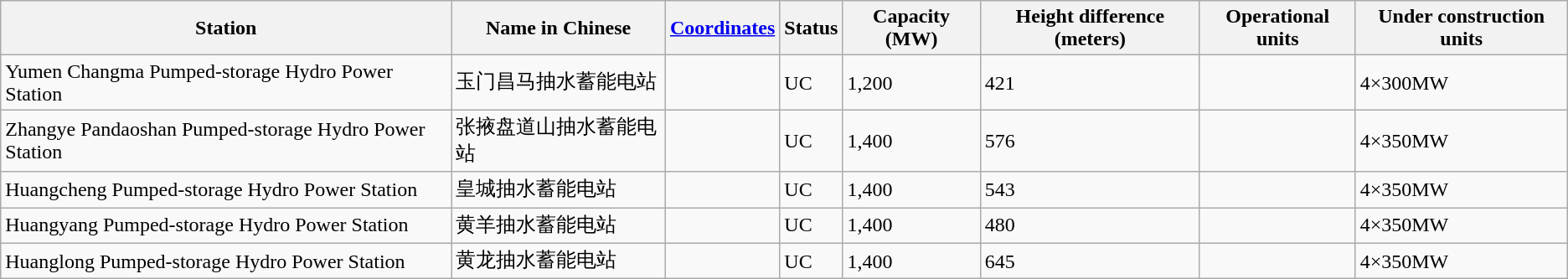<table class="wikitable sortable">
<tr>
<th>Station</th>
<th>Name in Chinese</th>
<th><a href='#'>Coordinates</a></th>
<th>Status</th>
<th>Capacity (MW)</th>
<th>Height difference (meters)</th>
<th>Operational units</th>
<th>Under construction units</th>
</tr>
<tr>
<td>Yumen Changma Pumped-storage Hydro Power Station</td>
<td>玉门昌马抽水蓄能电站</td>
<td></td>
<td>UC</td>
<td>1,200</td>
<td>421</td>
<td></td>
<td>4×300MW</td>
</tr>
<tr>
<td>Zhangye Pandaoshan Pumped-storage Hydro Power Station</td>
<td>张掖盘道山抽水蓄能电站</td>
<td></td>
<td>UC</td>
<td>1,400</td>
<td>576</td>
<td></td>
<td>4×350MW</td>
</tr>
<tr>
<td>Huangcheng Pumped-storage Hydro Power Station</td>
<td>皇城抽水蓄能电站</td>
<td></td>
<td>UC</td>
<td>1,400</td>
<td>543</td>
<td></td>
<td>4×350MW</td>
</tr>
<tr>
<td>Huangyang Pumped-storage Hydro Power Station</td>
<td>黄羊抽水蓄能电站</td>
<td></td>
<td>UC</td>
<td>1,400</td>
<td>480</td>
<td></td>
<td>4×350MW</td>
</tr>
<tr>
<td>Huanglong Pumped-storage Hydro Power Station</td>
<td>黄龙抽水蓄能电站</td>
<td></td>
<td>UC</td>
<td>1,400</td>
<td>645</td>
<td></td>
<td>4×350MW</td>
</tr>
</table>
